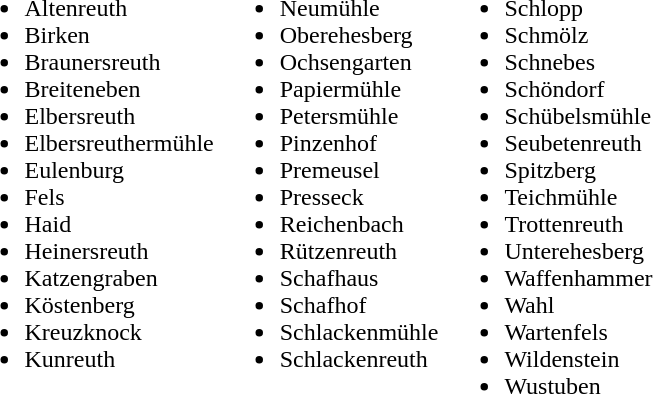<table>
<tr>
<td valign="top"><br><ul><li>Altenreuth</li><li>Birken</li><li>Braunersreuth</li><li>Breiteneben</li><li>Elbersreuth</li><li>Elbersreuthermühle</li><li>Eulenburg</li><li>Fels</li><li>Haid</li><li>Heinersreuth</li><li>Katzengraben</li><li>Köstenberg</li><li>Kreuzknock</li><li>Kunreuth</li></ul></td>
<td valign="top"><br><ul><li>Neumühle</li><li>Oberehesberg</li><li>Ochsengarten</li><li>Papiermühle</li><li>Petersmühle</li><li>Pinzenhof</li><li>Premeusel</li><li>Presseck</li><li>Reichenbach</li><li>Rützenreuth</li><li>Schafhaus</li><li>Schafhof</li><li>Schlackenmühle</li><li>Schlackenreuth</li></ul></td>
<td valign="top"><br><ul><li>Schlopp</li><li>Schmölz</li><li>Schnebes</li><li>Schöndorf</li><li>Schübelsmühle</li><li>Seubetenreuth</li><li>Spitzberg</li><li>Teichmühle</li><li>Trottenreuth</li><li>Unterehesberg</li><li>Waffenhammer</li><li>Wahl</li><li>Wartenfels</li><li>Wildenstein</li><li>Wustuben</li></ul></td>
</tr>
</table>
